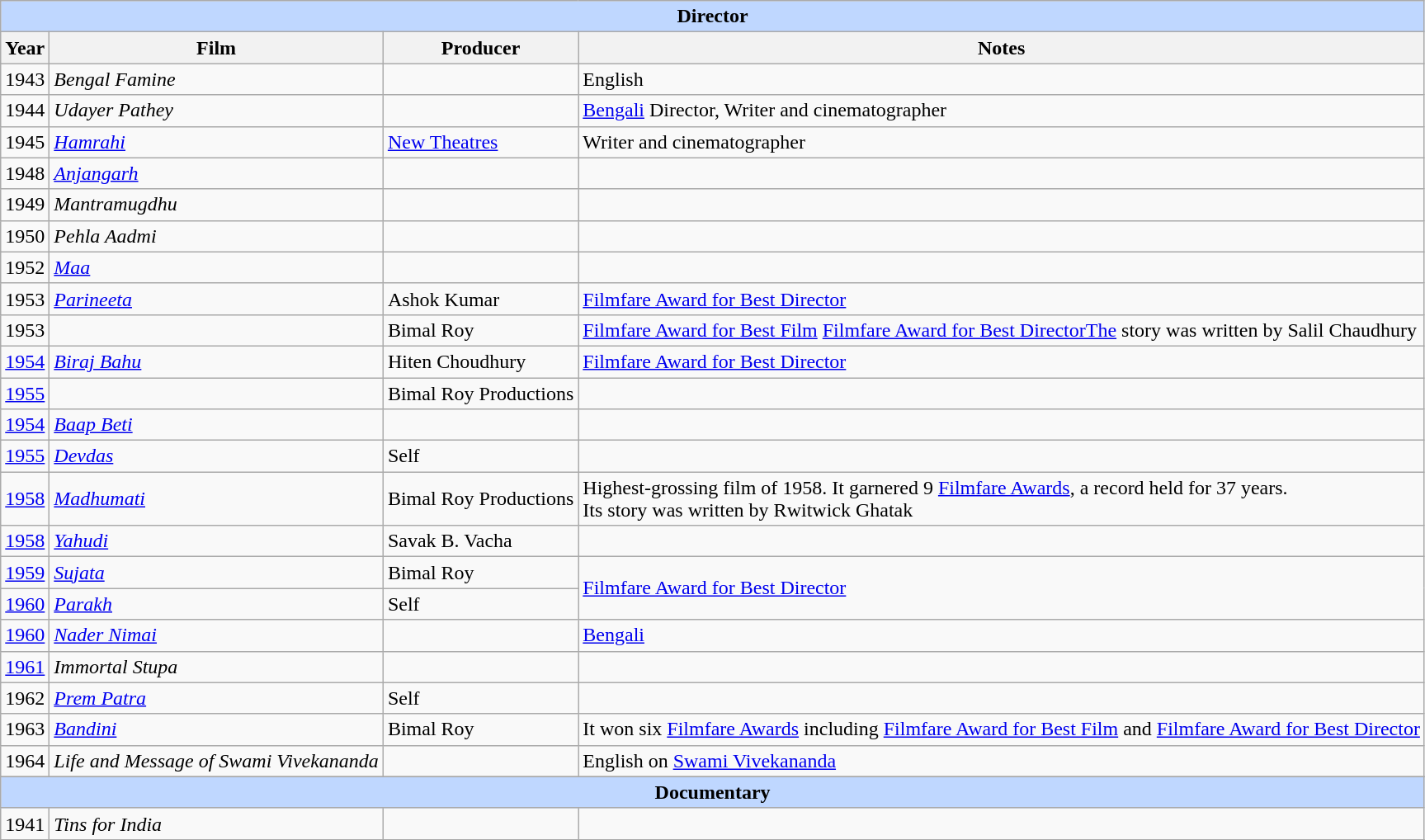<table class="wikitable">
<tr>
<th colspan="4" style="background:#bfd7ff">Director</th>
</tr>
<tr>
<th>Year</th>
<th>Film</th>
<th>Producer</th>
<th>Notes</th>
</tr>
<tr>
<td>1943</td>
<td><em>Bengal Famine</em></td>
<td></td>
<td>English</td>
</tr>
<tr>
<td>1944</td>
<td><em>Udayer Pathey</em></td>
<td></td>
<td><a href='#'>Bengali</a> Director, Writer and cinematographer</td>
</tr>
<tr>
<td>1945</td>
<td><em><a href='#'>Hamrahi</a></em></td>
<td><a href='#'>New Theatres</a></td>
<td>Writer and cinematographer</td>
</tr>
<tr>
<td>1948</td>
<td><em><a href='#'>Anjangarh</a></em></td>
<td></td>
<td></td>
</tr>
<tr>
<td>1949</td>
<td><em>Mantramugdhu</em></td>
<td></td>
<td></td>
</tr>
<tr>
<td>1950</td>
<td><em>Pehla Aadmi</em></td>
<td></td>
<td></td>
</tr>
<tr>
<td>1952</td>
<td><em><a href='#'>Maa</a></em></td>
<td></td>
<td></td>
</tr>
<tr>
<td>1953</td>
<td><em><a href='#'>Parineeta</a></em></td>
<td>Ashok Kumar</td>
<td><a href='#'>Filmfare Award for Best Director</a></td>
</tr>
<tr>
<td>1953</td>
<td></td>
<td>Bimal Roy</td>
<td><a href='#'>Filmfare Award for Best Film</a> <a href='#'>Filmfare Award for Best DirectorThe</a> story was written by Salil Chaudhury</td>
</tr>
<tr>
<td><a href='#'>1954</a></td>
<td><em><a href='#'>Biraj Bahu</a></em></td>
<td>Hiten Choudhury</td>
<td><a href='#'>Filmfare Award for Best Director</a></td>
</tr>
<tr>
<td><a href='#'>1955</a></td>
<td></td>
<td>Bimal Roy Productions</td>
<td></td>
</tr>
<tr>
<td><a href='#'>1954</a></td>
<td><em><a href='#'>Baap Beti</a></em></td>
<td></td>
<td></td>
</tr>
<tr>
<td><a href='#'>1955</a></td>
<td><em><a href='#'>Devdas</a></em></td>
<td>Self</td>
<td></td>
</tr>
<tr>
<td><a href='#'>1958</a></td>
<td><em><a href='#'>Madhumati</a></em></td>
<td>Bimal Roy Productions</td>
<td>Highest-grossing film of 1958. It garnered 9 <a href='#'>Filmfare Awards</a>, a record held for 37 years.<br>Its story was written by Rwitwick Ghatak</td>
</tr>
<tr>
<td><a href='#'>1958</a></td>
<td><em><a href='#'>Yahudi</a></em></td>
<td>Savak B. Vacha</td>
<td></td>
</tr>
<tr>
<td><a href='#'>1959</a></td>
<td><em><a href='#'>Sujata</a></em></td>
<td>Bimal Roy</td>
<td rowspan="2"><a href='#'>Filmfare Award for Best Director</a></td>
</tr>
<tr>
<td><a href='#'>1960</a></td>
<td><em><a href='#'>Parakh</a></em></td>
<td>Self</td>
</tr>
<tr>
<td><a href='#'>1960</a></td>
<td><em><a href='#'>Nader Nimai</a></em></td>
<td></td>
<td><a href='#'>Bengali</a></td>
</tr>
<tr>
<td><a href='#'>1961</a></td>
<td><em>Immortal Stupa</em></td>
<td></td>
<td></td>
</tr>
<tr>
<td>1962</td>
<td><em><a href='#'>Prem Patra</a></em></td>
<td>Self</td>
<td></td>
</tr>
<tr>
<td>1963</td>
<td><em><a href='#'>Bandini</a></em></td>
<td>Bimal Roy</td>
<td>It won six <a href='#'>Filmfare Awards</a> including <a href='#'>Filmfare Award for Best Film</a> and <a href='#'>Filmfare Award for Best Director</a></td>
</tr>
<tr>
<td>1964</td>
<td><em>Life and Message of Swami Vivekananda</em></td>
<td></td>
<td>English on <a href='#'>Swami Vivekananda</a></td>
</tr>
<tr>
</tr>
<tr>
<th colspan="4" style="background:#bfd7ff">Documentary</th>
</tr>
<tr>
<td>1941</td>
<td><em>Tins for India</em></td>
<td></td>
<td></td>
</tr>
<tr>
</tr>
</table>
